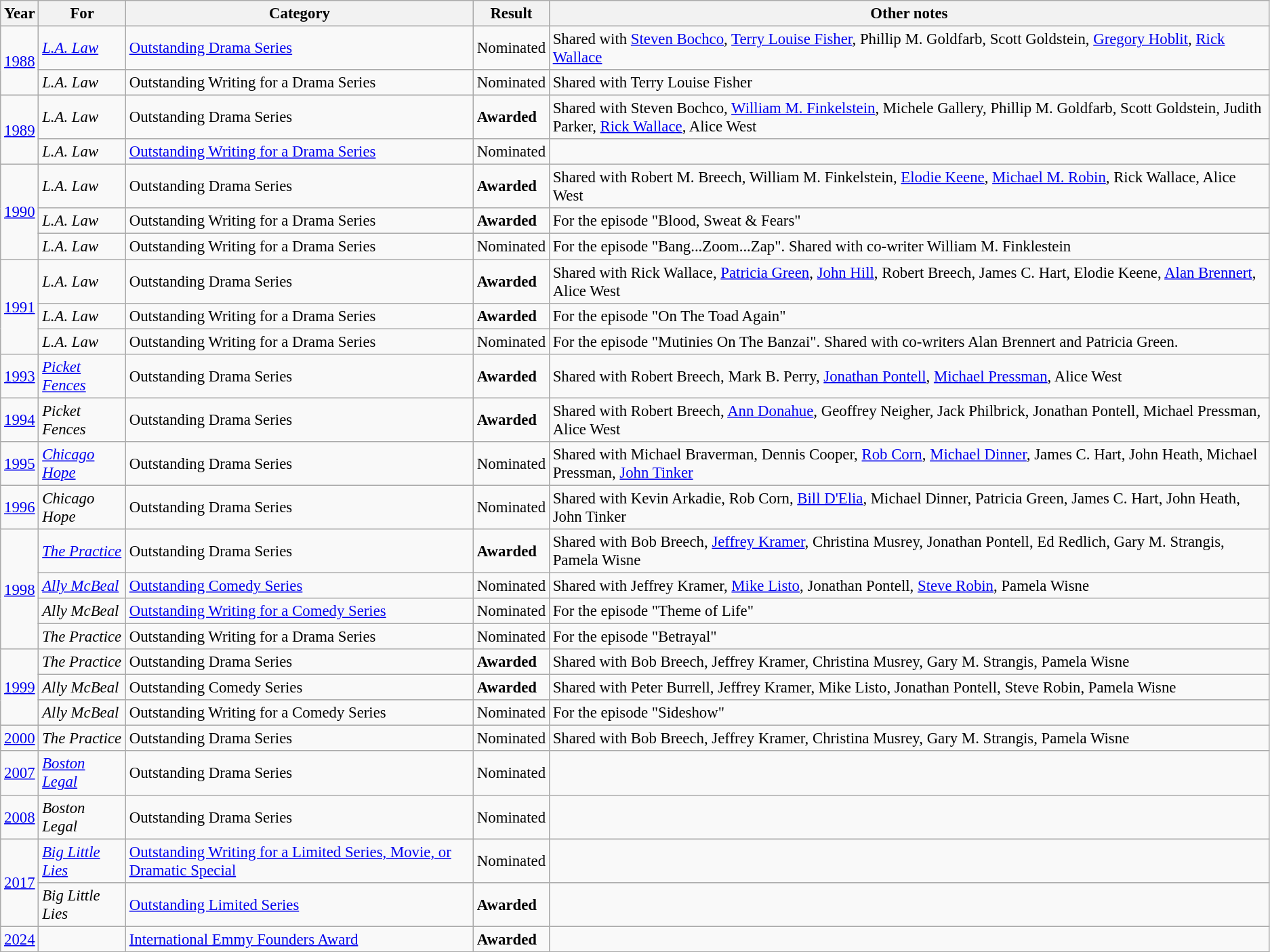<table class="wikitable" style="font-size: 95%;">
<tr>
<th>Year</th>
<th>For</th>
<th>Category</th>
<th>Result</th>
<th>Other notes</th>
</tr>
<tr>
<td rowspan="2"><a href='#'>1988</a></td>
<td><em><a href='#'>L.A. Law</a></em></td>
<td><a href='#'>Outstanding Drama Series</a></td>
<td>Nominated</td>
<td>Shared with <a href='#'>Steven Bochco</a>, <a href='#'>Terry Louise Fisher</a>, Phillip M. Goldfarb, Scott Goldstein, <a href='#'>Gregory Hoblit</a>, <a href='#'>Rick Wallace</a></td>
</tr>
<tr>
<td><em>L.A. Law</em></td>
<td>Outstanding Writing for a Drama Series</td>
<td>Nominated</td>
<td>Shared with Terry Louise Fisher</td>
</tr>
<tr>
<td rowspan="2"><a href='#'>1989</a></td>
<td><em>L.A. Law</em></td>
<td>Outstanding Drama Series</td>
<td><strong>Awarded</strong></td>
<td>Shared with Steven Bochco, <a href='#'>William M. Finkelstein</a>, Michele Gallery, Phillip M. Goldfarb, Scott Goldstein, Judith Parker, <a href='#'>Rick Wallace</a>, Alice West</td>
</tr>
<tr>
<td><em>L.A. Law</em></td>
<td><a href='#'>Outstanding Writing for a Drama Series</a></td>
<td>Nominated</td>
<td></td>
</tr>
<tr>
<td rowspan="3"><a href='#'>1990</a></td>
<td><em>L.A. Law</em></td>
<td>Outstanding Drama Series</td>
<td><strong>Awarded</strong></td>
<td>Shared with Robert M. Breech, William M. Finkelstein, <a href='#'>Elodie Keene</a>, <a href='#'>Michael M. Robin</a>, Rick Wallace, Alice West</td>
</tr>
<tr>
<td><em>L.A. Law</em></td>
<td>Outstanding Writing for a Drama Series</td>
<td><strong>Awarded</strong></td>
<td>For the episode "Blood, Sweat & Fears"</td>
</tr>
<tr>
<td><em>L.A. Law</em></td>
<td>Outstanding Writing for a Drama Series</td>
<td>Nominated</td>
<td>For the episode "Bang...Zoom...Zap". Shared with co-writer William M. Finklestein</td>
</tr>
<tr>
<td rowspan="3"><a href='#'>1991</a></td>
<td><em>L.A. Law</em></td>
<td>Outstanding Drama Series</td>
<td><strong>Awarded</strong></td>
<td>Shared with Rick Wallace, <a href='#'>Patricia Green</a>, <a href='#'>John Hill</a>, Robert Breech, James C. Hart, Elodie Keene, <a href='#'>Alan Brennert</a>, Alice West</td>
</tr>
<tr>
<td><em>L.A. Law</em></td>
<td>Outstanding Writing for a Drama Series</td>
<td><strong>Awarded</strong></td>
<td>For the episode "On The Toad Again"</td>
</tr>
<tr>
<td><em>L.A. Law</em></td>
<td>Outstanding Writing for a Drama Series</td>
<td>Nominated</td>
<td>For the episode "Mutinies On The Banzai". Shared with co-writers Alan Brennert and Patricia Green.</td>
</tr>
<tr>
<td><a href='#'>1993</a></td>
<td><em><a href='#'>Picket Fences</a></em></td>
<td>Outstanding Drama Series</td>
<td><strong>Awarded</strong></td>
<td>Shared with Robert Breech, Mark B. Perry, <a href='#'>Jonathan Pontell</a>, <a href='#'>Michael Pressman</a>, Alice West</td>
</tr>
<tr>
<td><a href='#'>1994</a></td>
<td><em>Picket Fences</em></td>
<td>Outstanding Drama Series</td>
<td><strong>Awarded</strong></td>
<td>Shared with Robert Breech, <a href='#'>Ann Donahue</a>, Geoffrey Neigher, Jack Philbrick, Jonathan Pontell, Michael Pressman, Alice West</td>
</tr>
<tr>
<td><a href='#'>1995</a></td>
<td><em><a href='#'>Chicago Hope</a></em></td>
<td>Outstanding Drama Series</td>
<td>Nominated</td>
<td>Shared with Michael Braverman, Dennis Cooper, <a href='#'>Rob Corn</a>, <a href='#'>Michael Dinner</a>, James C. Hart, John Heath, Michael Pressman, <a href='#'>John Tinker</a></td>
</tr>
<tr>
<td><a href='#'>1996</a></td>
<td><em>Chicago Hope</em></td>
<td>Outstanding Drama Series</td>
<td>Nominated</td>
<td>Shared with Kevin Arkadie, Rob Corn, <a href='#'>Bill D'Elia</a>, Michael Dinner, Patricia Green, James C. Hart, John Heath, John Tinker</td>
</tr>
<tr>
<td rowspan="4"><a href='#'>1998</a></td>
<td><em><a href='#'>The Practice</a></em></td>
<td>Outstanding Drama Series</td>
<td><strong>Awarded</strong></td>
<td>Shared with Bob Breech, <a href='#'>Jeffrey Kramer</a>, Christina Musrey, Jonathan Pontell, Ed Redlich, Gary M. Strangis, Pamela Wisne</td>
</tr>
<tr>
<td><em><a href='#'>Ally McBeal</a></em></td>
<td><a href='#'>Outstanding Comedy Series</a></td>
<td>Nominated</td>
<td>Shared with Jeffrey Kramer, <a href='#'>Mike Listo</a>, Jonathan Pontell, <a href='#'>Steve Robin</a>, Pamela Wisne</td>
</tr>
<tr>
<td><em>Ally McBeal</em></td>
<td><a href='#'>Outstanding Writing for a Comedy Series</a></td>
<td>Nominated</td>
<td>For the episode "Theme of Life"</td>
</tr>
<tr>
<td><em>The Practice</em></td>
<td>Outstanding Writing for a Drama Series</td>
<td>Nominated</td>
<td>For the episode "Betrayal"</td>
</tr>
<tr>
<td rowspan="3"><a href='#'>1999</a></td>
<td><em>The Practice</em></td>
<td>Outstanding Drama Series</td>
<td><strong>Awarded</strong></td>
<td>Shared with Bob Breech, Jeffrey Kramer, Christina Musrey, Gary M. Strangis, Pamela Wisne</td>
</tr>
<tr>
<td><em>Ally McBeal</em></td>
<td>Outstanding Comedy Series</td>
<td><strong>Awarded</strong></td>
<td>Shared with Peter Burrell, Jeffrey Kramer, Mike Listo, Jonathan Pontell, Steve Robin, Pamela Wisne</td>
</tr>
<tr>
<td><em>Ally McBeal</em></td>
<td>Outstanding Writing for a Comedy Series</td>
<td>Nominated</td>
<td>For the episode "Sideshow"</td>
</tr>
<tr>
<td><a href='#'>2000</a></td>
<td><em>The Practice</em></td>
<td>Outstanding Drama Series</td>
<td>Nominated</td>
<td>Shared with Bob Breech, Jeffrey Kramer, Christina Musrey, Gary M. Strangis, Pamela Wisne</td>
</tr>
<tr>
<td><a href='#'>2007</a></td>
<td><em><a href='#'>Boston Legal</a></em></td>
<td>Outstanding Drama Series</td>
<td>Nominated</td>
<td></td>
</tr>
<tr>
<td><a href='#'>2008</a></td>
<td><em>Boston Legal</em></td>
<td>Outstanding Drama Series</td>
<td>Nominated</td>
<td></td>
</tr>
<tr>
<td rowspan="2"><a href='#'>2017</a></td>
<td><em><a href='#'>Big Little Lies</a></em></td>
<td><a href='#'>Outstanding Writing for a Limited Series, Movie, or Dramatic Special</a></td>
<td>Nominated</td>
<td></td>
</tr>
<tr>
<td><em>Big Little Lies</em></td>
<td><a href='#'>Outstanding Limited Series</a></td>
<td><strong>Awarded</strong></td>
<td></td>
</tr>
<tr>
<td><a href='#'>2024</a></td>
<td></td>
<td><a href='#'>International Emmy Founders Award</a></td>
<td><strong>Awarded</strong></td>
<td></td>
</tr>
</table>
